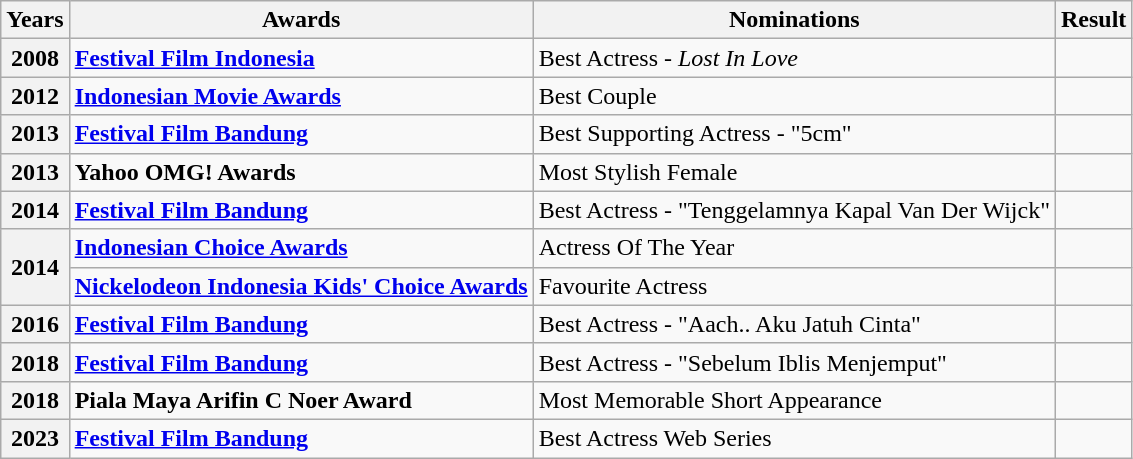<table class="wikitable">
<tr>
<th>Years</th>
<th>Awards</th>
<th>Nominations</th>
<th>Result</th>
</tr>
<tr>
<th>2008</th>
<td><strong><a href='#'>Festival Film Indonesia</a></strong></td>
<td>Best Actress - <em>Lost In Love</em></td>
<td></td>
</tr>
<tr>
<th>2012</th>
<td><strong><a href='#'>Indonesian Movie Awards</a></strong></td>
<td>Best Couple</td>
<td></td>
</tr>
<tr>
<th>2013</th>
<td><strong><a href='#'>Festival Film Bandung</a></strong></td>
<td>Best Supporting Actress - "5cm"</td>
<td></td>
</tr>
<tr>
<th>2013</th>
<td><strong>Yahoo OMG! Awards</strong></td>
<td>Most Stylish Female</td>
<td></td>
</tr>
<tr>
<th>2014</th>
<td><strong><a href='#'>Festival Film Bandung</a></strong></td>
<td>Best Actress - "Tenggelamnya Kapal Van Der Wijck"</td>
<td></td>
</tr>
<tr>
<th rowspan="2">2014</th>
<td><strong><a href='#'>Indonesian Choice Awards</a></strong></td>
<td>Actress Of The Year</td>
<td></td>
</tr>
<tr>
<td><strong><a href='#'>Nickelodeon Indonesia Kids' Choice Awards</a></strong></td>
<td>Favourite Actress</td>
<td></td>
</tr>
<tr>
<th>2016</th>
<td><strong><a href='#'>Festival Film Bandung</a></strong></td>
<td>Best Actress - "Aach.. Aku Jatuh Cinta"</td>
<td></td>
</tr>
<tr>
<th>2018</th>
<td><strong><a href='#'>Festival Film Bandung</a></strong></td>
<td>Best Actress - "Sebelum Iblis Menjemput"</td>
<td></td>
</tr>
<tr>
<th>2018</th>
<td><strong>Piala Maya Arifin C Noer Award</strong></td>
<td>Most Memorable Short Appearance</td>
<td></td>
</tr>
<tr>
<th>2023</th>
<td><strong><a href='#'>Festival Film Bandung</a></strong></td>
<td>Best Actress Web Series</td>
<td></td>
</tr>
</table>
